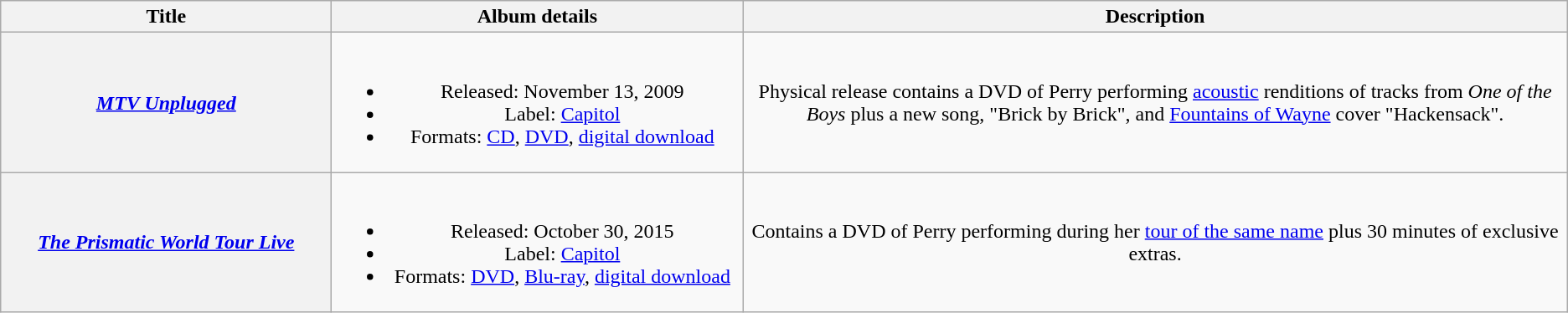<table class="wikitable plainrowheaders" style="text-align:center;">
<tr>
<th scope="col" style="width:16em;">Title</th>
<th scope="col" style="width:20em;">Album details</th>
<th scope="col">Description</th>
</tr>
<tr>
<th scope="row"><em><a href='#'>MTV Unplugged</a></em></th>
<td><br><ul><li>Released: November 13, 2009</li><li>Label: <a href='#'>Capitol</a></li><li>Formats: <a href='#'>CD</a>, <a href='#'>DVD</a>, <a href='#'>digital download</a></li></ul></td>
<td>Physical release contains a DVD of Perry performing <a href='#'>acoustic</a> renditions of tracks from <em>One of the Boys</em> plus a new song, "Brick by Brick", and <a href='#'>Fountains of Wayne</a> cover "Hackensack".</td>
</tr>
<tr>
<th scope="row"><em><a href='#'>The Prismatic World Tour Live</a></em></th>
<td><br><ul><li>Released: October 30, 2015</li><li>Label: <a href='#'>Capitol</a></li><li>Formats: <a href='#'>DVD</a>, <a href='#'>Blu-ray</a>, <a href='#'>digital download</a></li></ul></td>
<td>Contains a DVD of Perry performing during her <a href='#'>tour of the same name</a> plus 30 minutes of exclusive extras.</td>
</tr>
</table>
